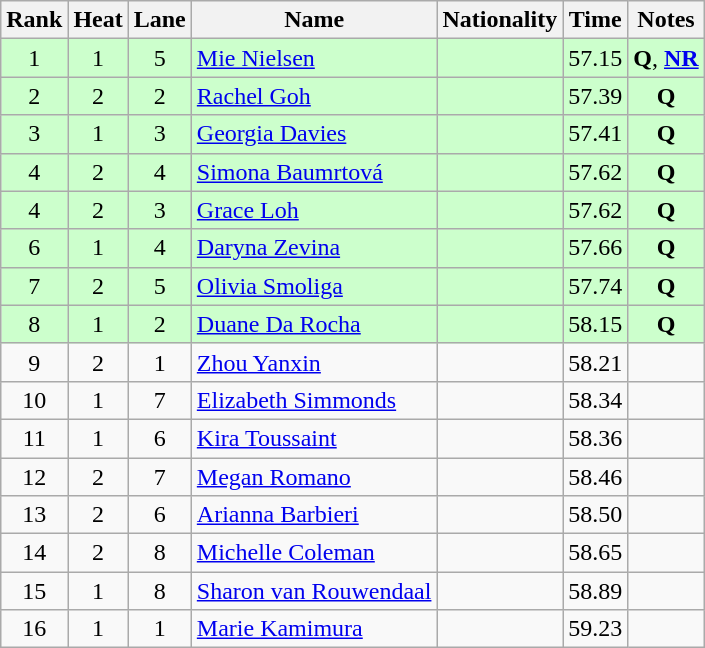<table class="wikitable sortable" style="text-align:center">
<tr>
<th>Rank</th>
<th>Heat</th>
<th>Lane</th>
<th>Name</th>
<th>Nationality</th>
<th>Time</th>
<th>Notes</th>
</tr>
<tr bgcolor=ccffcc>
<td>1</td>
<td>1</td>
<td>5</td>
<td align=left><a href='#'>Mie Nielsen</a></td>
<td align=left></td>
<td>57.15</td>
<td><strong>Q</strong>, <strong><a href='#'>NR</a></strong></td>
</tr>
<tr bgcolor=ccffcc>
<td>2</td>
<td>2</td>
<td>2</td>
<td align=left><a href='#'>Rachel Goh</a></td>
<td align=left></td>
<td>57.39</td>
<td><strong>Q</strong></td>
</tr>
<tr bgcolor=ccffcc>
<td>3</td>
<td>1</td>
<td>3</td>
<td align=left><a href='#'>Georgia Davies</a></td>
<td align=left></td>
<td>57.41</td>
<td><strong>Q</strong></td>
</tr>
<tr bgcolor=ccffcc>
<td>4</td>
<td>2</td>
<td>4</td>
<td align=left><a href='#'>Simona Baumrtová</a></td>
<td align=left></td>
<td>57.62</td>
<td><strong>Q</strong></td>
</tr>
<tr bgcolor=ccffcc>
<td>4</td>
<td>2</td>
<td>3</td>
<td align=left><a href='#'>Grace Loh</a></td>
<td align=left></td>
<td>57.62</td>
<td><strong>Q</strong></td>
</tr>
<tr bgcolor=ccffcc>
<td>6</td>
<td>1</td>
<td>4</td>
<td align=left><a href='#'>Daryna Zevina</a></td>
<td align=left></td>
<td>57.66</td>
<td><strong>Q</strong></td>
</tr>
<tr bgcolor=ccffcc>
<td>7</td>
<td>2</td>
<td>5</td>
<td align=left><a href='#'>Olivia Smoliga</a></td>
<td align=left></td>
<td>57.74</td>
<td><strong>Q</strong></td>
</tr>
<tr bgcolor=ccffcc>
<td>8</td>
<td>1</td>
<td>2</td>
<td align=left><a href='#'>Duane Da Rocha</a></td>
<td align=left></td>
<td>58.15</td>
<td><strong>Q</strong></td>
</tr>
<tr>
<td>9</td>
<td>2</td>
<td>1</td>
<td align=left><a href='#'>Zhou Yanxin</a></td>
<td align=left></td>
<td>58.21</td>
<td></td>
</tr>
<tr>
<td>10</td>
<td>1</td>
<td>7</td>
<td align=left><a href='#'>Elizabeth Simmonds</a></td>
<td align=left></td>
<td>58.34</td>
<td></td>
</tr>
<tr>
<td>11</td>
<td>1</td>
<td>6</td>
<td align=left><a href='#'>Kira Toussaint</a></td>
<td align=left></td>
<td>58.36</td>
<td></td>
</tr>
<tr>
<td>12</td>
<td>2</td>
<td>7</td>
<td align=left><a href='#'>Megan Romano</a></td>
<td align=left></td>
<td>58.46</td>
<td></td>
</tr>
<tr>
<td>13</td>
<td>2</td>
<td>6</td>
<td align=left><a href='#'>Arianna Barbieri</a></td>
<td align=left></td>
<td>58.50</td>
<td></td>
</tr>
<tr>
<td>14</td>
<td>2</td>
<td>8</td>
<td align=left><a href='#'>Michelle Coleman</a></td>
<td align=left></td>
<td>58.65</td>
<td></td>
</tr>
<tr>
<td>15</td>
<td>1</td>
<td>8</td>
<td align=left><a href='#'>Sharon van Rouwendaal</a></td>
<td align=left></td>
<td>58.89</td>
<td></td>
</tr>
<tr>
<td>16</td>
<td>1</td>
<td>1</td>
<td align=left><a href='#'>Marie Kamimura</a></td>
<td align=left></td>
<td>59.23</td>
<td></td>
</tr>
</table>
